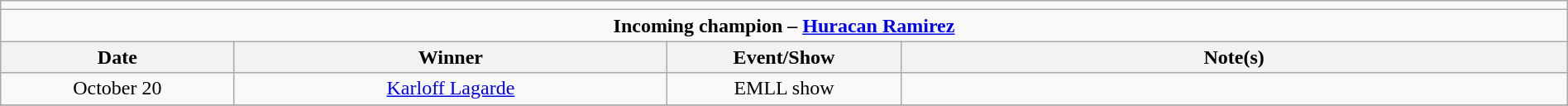<table class="wikitable" style="text-align:center; width:100%;">
<tr>
<td colspan=5></td>
</tr>
<tr>
<td colspan=5><strong>Incoming champion – <a href='#'>Huracan Ramirez</a></strong></td>
</tr>
<tr>
<th width=14%>Date</th>
<th width=26%>Winner</th>
<th width=14%>Event/Show</th>
<th width=40%>Note(s)</th>
</tr>
<tr>
<td>October 20</td>
<td><a href='#'>Karloff Lagarde</a></td>
<td>EMLL show</td>
<td></td>
</tr>
<tr>
</tr>
</table>
